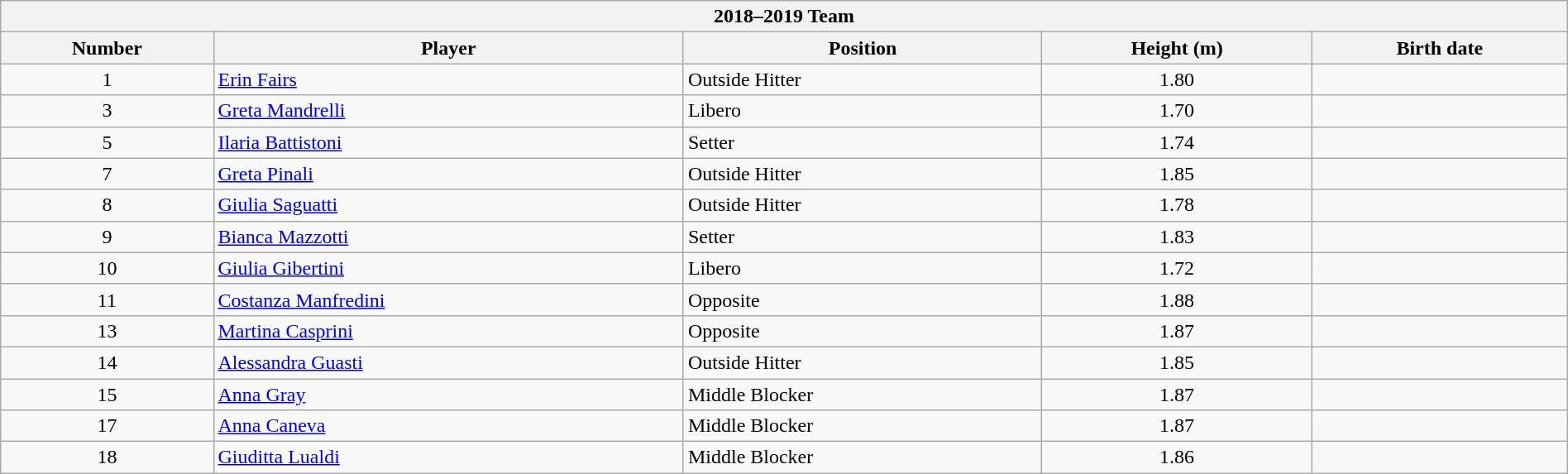<table class="wikitable collapsible collapsed" style="width:100%;">
<tr>
<th colspan=5><strong>2018–2019 Team</strong></th>
</tr>
<tr>
<th>Number</th>
<th>Player</th>
<th>Position</th>
<th>Height (m)</th>
<th>Birth date</th>
</tr>
<tr>
<td align=center>1</td>
<td> <a href='#'>Erin Fairs</a></td>
<td>Outside Hitter</td>
<td align=center>1.80</td>
<td></td>
</tr>
<tr>
<td align=center>3</td>
<td> <a href='#'>Greta Mandrelli</a></td>
<td>Libero</td>
<td align=center>1.70</td>
<td></td>
</tr>
<tr>
<td align=center>5</td>
<td> <a href='#'>Ilaria Battistoni</a></td>
<td>Setter</td>
<td align=center>1.74</td>
<td></td>
</tr>
<tr>
<td align=center>7</td>
<td> <a href='#'>Greta Pinali</a></td>
<td>Outside Hitter</td>
<td align=center>1.85</td>
<td></td>
</tr>
<tr>
<td align=center>8</td>
<td> <a href='#'>Giulia Saguatti</a></td>
<td>Outside Hitter</td>
<td align=center>1.78</td>
<td></td>
</tr>
<tr>
<td align=center>9</td>
<td> <a href='#'>Bianca Mazzotti</a></td>
<td>Setter</td>
<td align=center>1.83</td>
<td></td>
</tr>
<tr>
<td align=center>10</td>
<td> <a href='#'>Giulia Gibertini</a></td>
<td>Libero</td>
<td align=center>1.72</td>
<td></td>
</tr>
<tr>
<td align=center>11</td>
<td> <a href='#'>Costanza Manfredini</a></td>
<td>Opposite</td>
<td align=center>1.88</td>
<td></td>
</tr>
<tr>
<td align=center>13</td>
<td> <a href='#'>Martina Casprini</a></td>
<td>Opposite</td>
<td align=center>1.87</td>
<td></td>
</tr>
<tr>
<td align=center>14</td>
<td> <a href='#'>Alessandra Guasti</a></td>
<td>Outside Hitter</td>
<td align=center>1.85</td>
<td></td>
</tr>
<tr>
<td align=center>15</td>
<td> <a href='#'>Anna Gray</a></td>
<td>Middle Blocker</td>
<td align=center>1.87</td>
<td></td>
</tr>
<tr>
<td align=center>17</td>
<td> <a href='#'>Anna Caneva</a></td>
<td>Middle Blocker</td>
<td align=center>1.87</td>
<td></td>
</tr>
<tr>
<td align=center>18</td>
<td> <a href='#'>Giuditta Lualdi</a></td>
<td>Middle Blocker</td>
<td align=center>1.86</td>
<td></td>
</tr>
</table>
